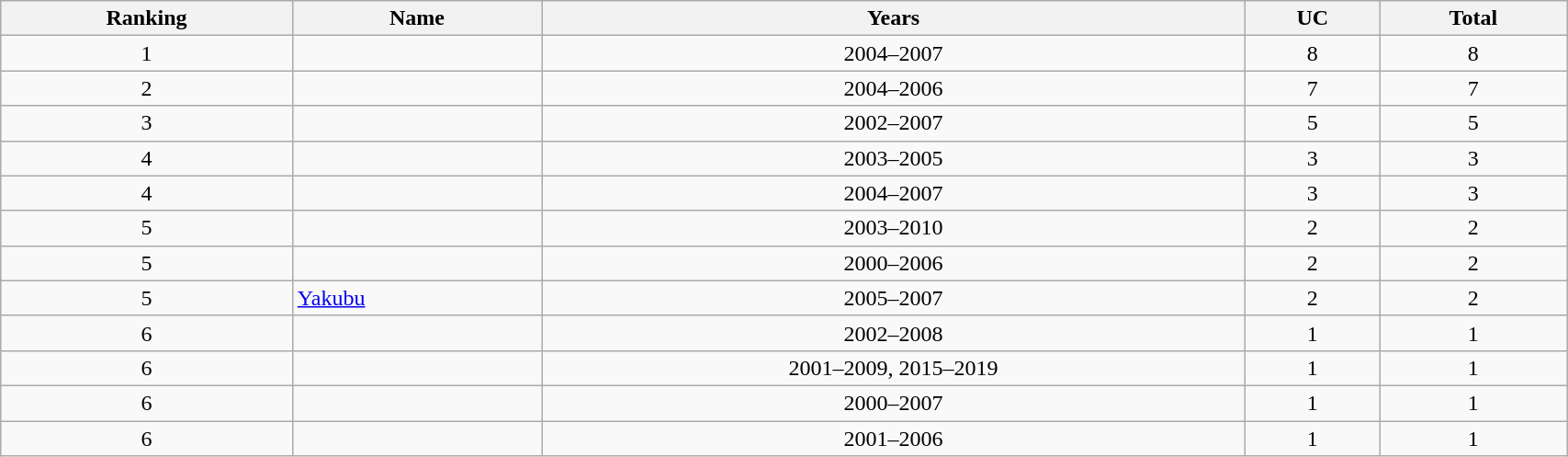<table class="wikitable sortable" style=text-align:center;width:90%>
<tr>
<th>Ranking</th>
<th>Name</th>
<th>Years</th>
<th>UC</th>
<th>Total</th>
</tr>
<tr>
<td>1</td>
<td align=left> </td>
<td>2004–2007</td>
<td>8</td>
<td>8</td>
</tr>
<tr>
<td>2</td>
<td align=left> </td>
<td>2004–2006</td>
<td>7</td>
<td>7</td>
</tr>
<tr>
<td>3</td>
<td align=left> </td>
<td>2002–2007</td>
<td>5</td>
<td>5</td>
</tr>
<tr>
<td>4</td>
<td align=left> </td>
<td>2003–2005</td>
<td>3</td>
<td>3</td>
</tr>
<tr>
<td>4</td>
<td align=left> </td>
<td>2004–2007</td>
<td>3</td>
<td>3</td>
</tr>
<tr>
<td>5</td>
<td align=left> </td>
<td>2003–2010</td>
<td>2</td>
<td>2</td>
</tr>
<tr>
<td>5</td>
<td align=left> </td>
<td>2000–2006</td>
<td>2</td>
<td>2</td>
</tr>
<tr>
<td>5</td>
<td align=left> <a href='#'>Yakubu</a></td>
<td>2005–2007</td>
<td>2</td>
<td>2</td>
</tr>
<tr>
<td>6</td>
<td align=left> </td>
<td>2002–2008</td>
<td>1</td>
<td>1</td>
</tr>
<tr>
<td>6</td>
<td align=left> </td>
<td>2001–2009, 2015–2019</td>
<td>1</td>
<td>1</td>
</tr>
<tr>
<td>6</td>
<td align=left> </td>
<td>2000–2007</td>
<td>1</td>
<td>1</td>
</tr>
<tr>
<td>6</td>
<td align=left> </td>
<td>2001–2006</td>
<td>1</td>
<td>1</td>
</tr>
</table>
